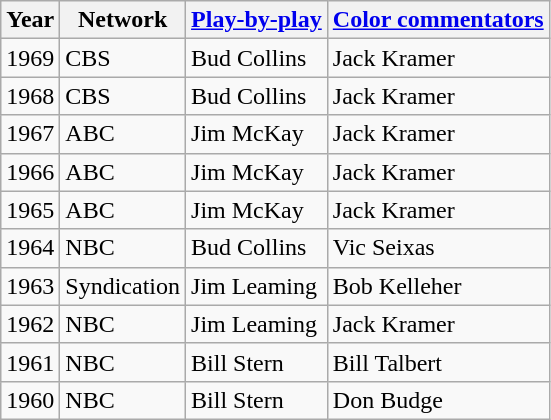<table class="wikitable">
<tr>
<th>Year</th>
<th>Network</th>
<th><a href='#'>Play-by-play</a></th>
<th><a href='#'>Color commentators</a></th>
</tr>
<tr>
<td>1969</td>
<td>CBS</td>
<td>Bud Collins</td>
<td>Jack Kramer</td>
</tr>
<tr>
<td>1968</td>
<td>CBS</td>
<td>Bud Collins</td>
<td>Jack Kramer</td>
</tr>
<tr>
<td>1967</td>
<td>ABC</td>
<td>Jim McKay</td>
<td>Jack Kramer</td>
</tr>
<tr>
<td>1966</td>
<td>ABC</td>
<td>Jim McKay</td>
<td>Jack Kramer</td>
</tr>
<tr>
<td>1965</td>
<td>ABC</td>
<td>Jim McKay</td>
<td>Jack Kramer</td>
</tr>
<tr>
<td>1964</td>
<td>NBC</td>
<td>Bud Collins</td>
<td>Vic Seixas</td>
</tr>
<tr>
<td>1963</td>
<td>Syndication</td>
<td>Jim Leaming</td>
<td>Bob Kelleher</td>
</tr>
<tr>
<td>1962</td>
<td>NBC</td>
<td>Jim Leaming</td>
<td>Jack Kramer</td>
</tr>
<tr>
<td>1961</td>
<td>NBC</td>
<td>Bill Stern</td>
<td>Bill Talbert</td>
</tr>
<tr>
<td>1960</td>
<td>NBC</td>
<td>Bill Stern</td>
<td>Don Budge</td>
</tr>
</table>
